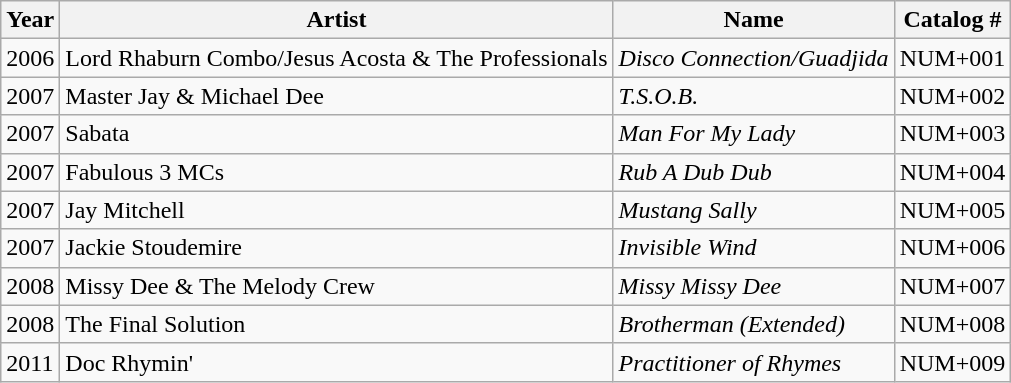<table class="wikitable sortable">
<tr>
<th>Year</th>
<th>Artist</th>
<th>Name</th>
<th>Catalog #</th>
</tr>
<tr>
<td>2006</td>
<td>Lord Rhaburn Combo/Jesus Acosta & The Professionals</td>
<td><em>Disco Connection/Guadjida</em></td>
<td>NUM+001</td>
</tr>
<tr>
<td>2007</td>
<td>Master Jay & Michael Dee</td>
<td><em>T.S.O.B.</em></td>
<td>NUM+002</td>
</tr>
<tr>
<td>2007</td>
<td>Sabata</td>
<td><em>Man For My Lady</em></td>
<td>NUM+003</td>
</tr>
<tr>
<td>2007</td>
<td>Fabulous 3 MCs</td>
<td><em>Rub A Dub Dub</em></td>
<td>NUM+004</td>
</tr>
<tr>
<td>2007</td>
<td>Jay Mitchell</td>
<td><em>Mustang Sally</em></td>
<td>NUM+005</td>
</tr>
<tr>
<td>2007</td>
<td>Jackie Stoudemire</td>
<td><em>Invisible Wind</em></td>
<td>NUM+006</td>
</tr>
<tr>
<td>2008</td>
<td>Missy Dee & The Melody Crew</td>
<td><em>Missy Missy Dee</em></td>
<td>NUM+007</td>
</tr>
<tr>
<td>2008</td>
<td>The Final Solution</td>
<td><em>Brotherman (Extended)</em></td>
<td>NUM+008</td>
</tr>
<tr>
<td>2011</td>
<td>Doc Rhymin'</td>
<td><em>Practitioner of Rhymes</em></td>
<td>NUM+009</td>
</tr>
</table>
